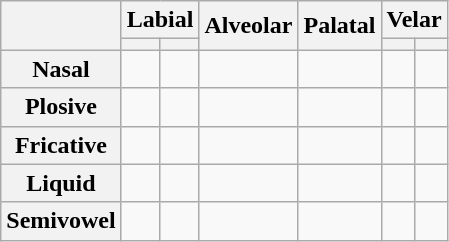<table class="wikitable" style="text-align:center;">
<tr>
<th rowspan="2"></th>
<th colspan="2">Labial</th>
<th rowspan="2">Alveolar</th>
<th rowspan="2">Palatal</th>
<th colspan="2">Velar</th>
</tr>
<tr>
<th></th>
<th></th>
<th></th>
<th></th>
</tr>
<tr>
<th>Nasal</th>
<td></td>
<td></td>
<td></td>
<td></td>
<td></td>
<td></td>
</tr>
<tr>
<th>Plosive</th>
<td></td>
<td></td>
<td></td>
<td></td>
<td></td>
<td></td>
</tr>
<tr>
<th>Fricative</th>
<td></td>
<td></td>
<td></td>
<td></td>
<td></td>
<td></td>
</tr>
<tr>
<th>Liquid</th>
<td></td>
<td></td>
<td></td>
<td></td>
<td></td>
<td></td>
</tr>
<tr>
<th>Semivowel</th>
<td></td>
<td></td>
<td></td>
<td></td>
<td></td>
<td></td>
</tr>
</table>
